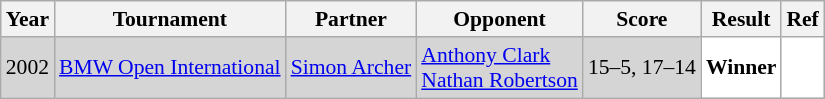<table class="sortable wikitable" style="font-size: 90%">
<tr>
<th>Year</th>
<th>Tournament</th>
<th>Partner</th>
<th>Opponent</th>
<th>Score</th>
<th>Result</th>
<th>Ref</th>
</tr>
<tr style="background:#D5D5D5">
<td align="center">2002</td>
<td align="left"><a href='#'>BMW Open International</a></td>
<td align="left"> <a href='#'>Simon Archer</a></td>
<td align="left"> <a href='#'>Anthony Clark</a><br> <a href='#'>Nathan Robertson</a></td>
<td align="left">15–5, 17–14</td>
<td style="text-align:left; background:white"> <strong>Winner</strong></td>
<td style="text-align:center; background:white"></td>
</tr>
</table>
